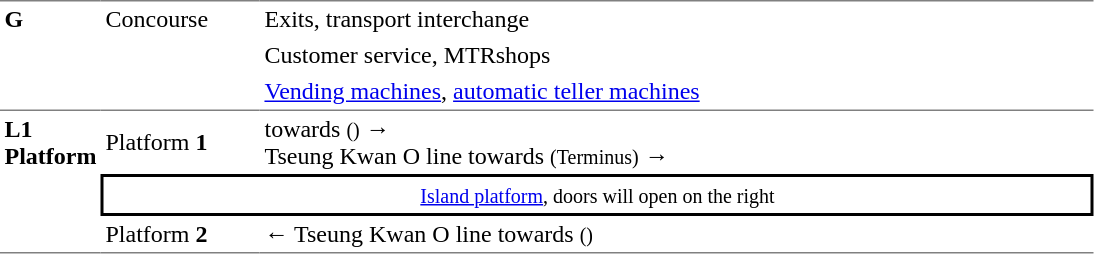<table border=0 cellspacing=0 cellpadding=3>
<tr>
<td style="border-bottom:solid 1px gray;border-top:solid 1px gray;width:50px;vertical-align:top;" rowspan=3><strong>G</strong></td>
<td style="border-top:solid 1px gray;border-bottom:solid 1px gray;width:100px;vertical-align:top;" rowspan=3>Concourse</td>
<td style="border-top:solid 1px gray;width:550px;vertical-align:top;">Exits, transport interchange</td>
</tr>
<tr>
<td>Customer service, MTRshops</td>
</tr>
<tr>
<td style="border-bottom:solid 1px gray;"><a href='#'>Vending machines</a>, <a href='#'>automatic teller machines</a></td>
</tr>
<tr>
<td style="border-bottom:solid 1px gray;vertical-align:top;" rowspan=3><strong>L1<br>Platform</strong></td>
<td>Platform <span><strong>1</strong></span></td>
<td>  towards  <small>()</small> →<br>  Tseung Kwan O line towards  <small>(Terminus)</small> →</td>
</tr>
<tr>
<td style="border-top:solid 2px black;border-right:solid 2px black;border-left:solid 2px black;border-bottom:solid 2px black;text-align:center;" colspan=2><small><a href='#'>Island platform</a>, doors will open on the right</small></td>
</tr>
<tr>
<td style="border-bottom:solid 1px gray;">Platform <span><strong>2</strong></span></td>
<td style="border-bottom:solid 1px gray;">←  Tseung Kwan O line towards  <small>()</small></td>
</tr>
</table>
